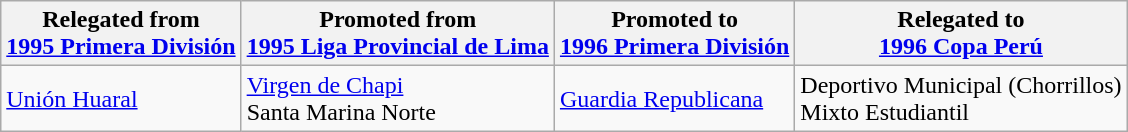<table class="wikitable">
<tr>
<th>Relegated from<br><a href='#'>1995 Primera División</a></th>
<th>Promoted from<br><a href='#'>1995 Liga Provincial de Lima</a></th>
<th>Promoted to<br><a href='#'>1996 Primera División</a></th>
<th>Relegated to<br><a href='#'>1996 Copa Perú</a></th>
</tr>
<tr>
<td> <a href='#'>Unión Huaral</a> </td>
<td> <a href='#'>Virgen de Chapi</a> <br> Santa Marina Norte </td>
<td> <a href='#'>Guardia Republicana</a> </td>
<td> Deportivo Municipal (Chorrillos) <br> Mixto Estudiantil </td>
</tr>
</table>
